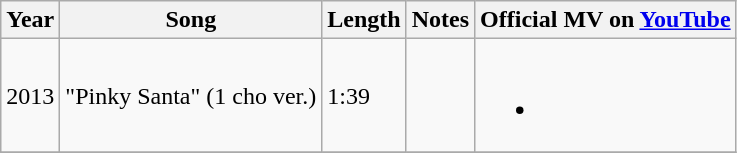<table class="wikitable">
<tr>
<th>Year</th>
<th>Song</th>
<th>Length</th>
<th>Notes</th>
<th>Official MV on <a href='#'>YouTube</a></th>
</tr>
<tr>
<td rowspan="1">2013</td>
<td>"Pinky Santa" (1 cho ver.)</td>
<td>1:39</td>
<td></td>
<td><br><ul><li></li></ul></td>
</tr>
<tr>
</tr>
</table>
